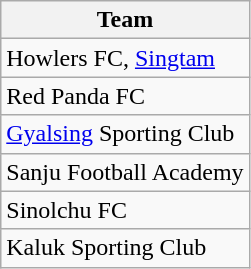<table class="wikitable">
<tr>
<th>Team</th>
</tr>
<tr>
<td>Howlers FC, <a href='#'>Singtam</a></td>
</tr>
<tr>
<td>Red Panda FC</td>
</tr>
<tr>
<td><a href='#'>Gyalsing</a> Sporting Club</td>
</tr>
<tr>
<td>Sanju Football Academy</td>
</tr>
<tr>
<td>Sinolchu FC</td>
</tr>
<tr>
<td>Kaluk Sporting Club</td>
</tr>
</table>
